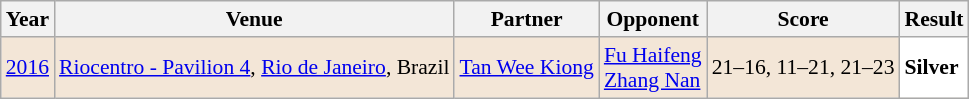<table class="sortable wikitable" style="font-size: 90%;">
<tr>
<th>Year</th>
<th>Venue</th>
<th>Partner</th>
<th>Opponent</th>
<th>Score</th>
<th>Result</th>
</tr>
<tr style="background:#F3E6D7">
<td align="center"><a href='#'>2016</a></td>
<td align="left"><a href='#'>Riocentro - Pavilion 4</a>, <a href='#'>Rio de Janeiro</a>, Brazil</td>
<td align="left"> <a href='#'>Tan Wee Kiong</a></td>
<td align="left"> <a href='#'>Fu Haifeng</a> <br>  <a href='#'>Zhang Nan</a></td>
<td align="left">21–16, 11–21, 21–23</td>
<td style="text-align:left; background:white"> <strong>Silver</strong></td>
</tr>
</table>
